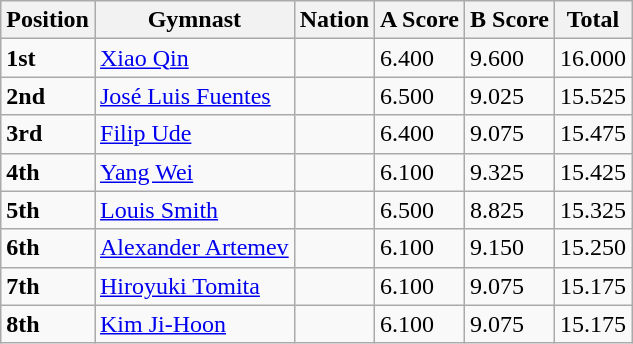<table class="wikitable sortable" style="text-align:left;">
<tr>
<th>Position</th>
<th>Gymnast</th>
<th>Nation</th>
<th>A Score</th>
<th>B Score</th>
<th>Total</th>
</tr>
<tr>
<td><strong>1st</strong></td>
<td align=left><a href='#'>Xiao Qin</a></td>
<td align=left></td>
<td>6.400</td>
<td>9.600</td>
<td>16.000</td>
</tr>
<tr>
<td><strong>2nd</strong></td>
<td align=left><a href='#'>José Luis Fuentes</a></td>
<td align=left></td>
<td>6.500</td>
<td>9.025</td>
<td>15.525</td>
</tr>
<tr>
<td><strong>3rd</strong></td>
<td align=left><a href='#'>Filip Ude</a></td>
<td align=left></td>
<td>6.400</td>
<td>9.075</td>
<td>15.475</td>
</tr>
<tr>
<td><strong>4th</strong></td>
<td align=left><a href='#'>Yang Wei</a></td>
<td align=left></td>
<td>6.100</td>
<td>9.325</td>
<td>15.425</td>
</tr>
<tr>
<td><strong>5th</strong></td>
<td align=left><a href='#'>Louis Smith</a></td>
<td align=left></td>
<td>6.500</td>
<td>8.825</td>
<td>15.325</td>
</tr>
<tr>
<td><strong>6th</strong></td>
<td align=left><a href='#'>Alexander Artemev</a></td>
<td align=left></td>
<td>6.100</td>
<td>9.150</td>
<td>15.250</td>
</tr>
<tr>
<td><strong>7th</strong></td>
<td align=left><a href='#'>Hiroyuki Tomita</a></td>
<td align=left></td>
<td>6.100</td>
<td>9.075</td>
<td>15.175</td>
</tr>
<tr>
<td><strong>8th</strong></td>
<td align=left><a href='#'>Kim Ji-Hoon</a></td>
<td align=left></td>
<td>6.100</td>
<td>9.075</td>
<td>15.175</td>
</tr>
</table>
